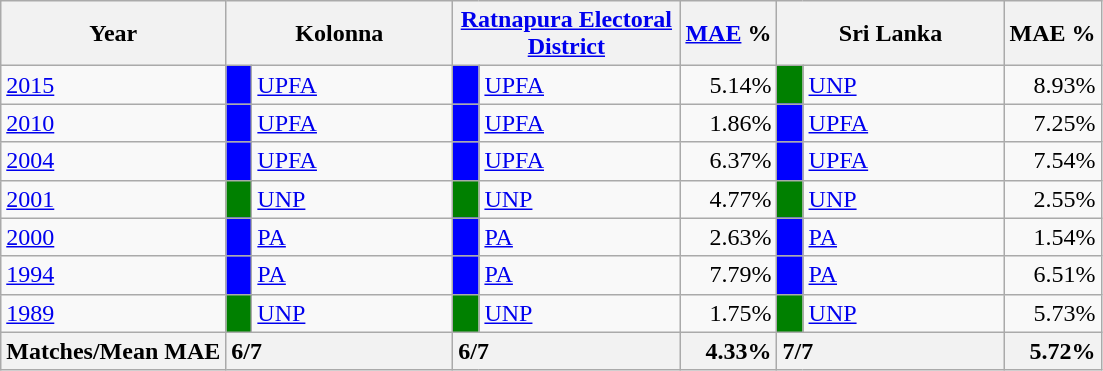<table class="wikitable">
<tr>
<th>Year</th>
<th colspan="2" width="144px">Kolonna</th>
<th colspan="2" width="144px"><a href='#'>Ratnapura Electoral District</a></th>
<th><a href='#'>MAE</a> %</th>
<th colspan="2" width="144px">Sri Lanka</th>
<th>MAE %</th>
</tr>
<tr>
<td><a href='#'>2015</a></td>
<td style="background-color:blue;" width="10px"></td>
<td style="text-align:left;"><a href='#'>UPFA</a></td>
<td style="background-color:blue;" width="10px"></td>
<td style="text-align:left;"><a href='#'>UPFA</a></td>
<td style="text-align:right;">5.14%</td>
<td style="background-color:green;" width="10px"></td>
<td style="text-align:left;"><a href='#'>UNP</a></td>
<td style="text-align:right;">8.93%</td>
</tr>
<tr>
<td><a href='#'>2010</a></td>
<td style="background-color:blue;" width="10px"></td>
<td style="text-align:left;"><a href='#'>UPFA</a></td>
<td style="background-color:blue;" width="10px"></td>
<td style="text-align:left;"><a href='#'>UPFA</a></td>
<td style="text-align:right;">1.86%</td>
<td style="background-color:blue;" width="10px"></td>
<td style="text-align:left;"><a href='#'>UPFA</a></td>
<td style="text-align:right;">7.25%</td>
</tr>
<tr>
<td><a href='#'>2004</a></td>
<td style="background-color:blue;" width="10px"></td>
<td style="text-align:left;"><a href='#'>UPFA</a></td>
<td style="background-color:blue;" width="10px"></td>
<td style="text-align:left;"><a href='#'>UPFA</a></td>
<td style="text-align:right;">6.37%</td>
<td style="background-color:blue;" width="10px"></td>
<td style="text-align:left;"><a href='#'>UPFA</a></td>
<td style="text-align:right;">7.54%</td>
</tr>
<tr>
<td><a href='#'>2001</a></td>
<td style="background-color:green;" width="10px"></td>
<td style="text-align:left;"><a href='#'>UNP</a></td>
<td style="background-color:green;" width="10px"></td>
<td style="text-align:left;"><a href='#'>UNP</a></td>
<td style="text-align:right;">4.77%</td>
<td style="background-color:green;" width="10px"></td>
<td style="text-align:left;"><a href='#'>UNP</a></td>
<td style="text-align:right;">2.55%</td>
</tr>
<tr>
<td><a href='#'>2000</a></td>
<td style="background-color:blue;" width="10px"></td>
<td style="text-align:left;"><a href='#'>PA</a></td>
<td style="background-color:blue;" width="10px"></td>
<td style="text-align:left;"><a href='#'>PA</a></td>
<td style="text-align:right;">2.63%</td>
<td style="background-color:blue;" width="10px"></td>
<td style="text-align:left;"><a href='#'>PA</a></td>
<td style="text-align:right;">1.54%</td>
</tr>
<tr>
<td><a href='#'>1994</a></td>
<td style="background-color:blue;" width="10px"></td>
<td style="text-align:left;"><a href='#'>PA</a></td>
<td style="background-color:blue;" width="10px"></td>
<td style="text-align:left;"><a href='#'>PA</a></td>
<td style="text-align:right;">7.79%</td>
<td style="background-color:blue;" width="10px"></td>
<td style="text-align:left;"><a href='#'>PA</a></td>
<td style="text-align:right;">6.51%</td>
</tr>
<tr>
<td><a href='#'>1989</a></td>
<td style="background-color:green;" width="10px"></td>
<td style="text-align:left;"><a href='#'>UNP</a></td>
<td style="background-color:green;" width="10px"></td>
<td style="text-align:left;"><a href='#'>UNP</a></td>
<td style="text-align:right;">1.75%</td>
<td style="background-color:green;" width="10px"></td>
<td style="text-align:left;"><a href='#'>UNP</a></td>
<td style="text-align:right;">5.73%</td>
</tr>
<tr>
<th>Matches/Mean MAE</th>
<th style="text-align:left;"colspan="2" width="144px">6/7</th>
<th style="text-align:left;"colspan="2" width="144px">6/7</th>
<th style="text-align:right;">4.33%</th>
<th style="text-align:left;"colspan="2" width="144px">7/7</th>
<th style="text-align:right;">5.72%</th>
</tr>
</table>
